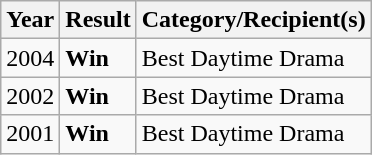<table class="wikitable">
<tr>
<th>Year</th>
<th>Result</th>
<th>Category/Recipient(s)</th>
</tr>
<tr>
<td>2004</td>
<td><strong>Win</strong></td>
<td>Best Daytime Drama</td>
</tr>
<tr>
<td>2002</td>
<td><strong>Win</strong></td>
<td>Best Daytime Drama</td>
</tr>
<tr>
<td>2001</td>
<td><strong>Win</strong></td>
<td>Best Daytime Drama</td>
</tr>
</table>
